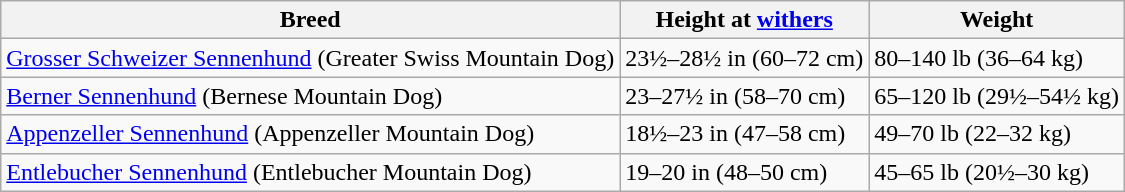<table class="wikitable">
<tr>
<th>Breed</th>
<th>Height at <a href='#'>withers</a></th>
<th>Weight</th>
</tr>
<tr>
<td><a href='#'>Grosser Schweizer Sennenhund</a> (Greater Swiss Mountain Dog)</td>
<td>23½–28½ in (60–72 cm)</td>
<td>80–140 lb (36–64 kg)</td>
</tr>
<tr>
<td><a href='#'>Berner Sennenhund</a> (Bernese Mountain Dog)</td>
<td>23–27½ in (58–70 cm)</td>
<td>65–120 lb (29½–54½ kg)</td>
</tr>
<tr>
<td><a href='#'>Appenzeller Sennenhund</a> (Appenzeller Mountain Dog)</td>
<td>18½–23 in (47–58 cm)</td>
<td>49–70 lb (22–32 kg)</td>
</tr>
<tr>
<td><a href='#'>Entlebucher Sennenhund</a> (Entlebucher Mountain Dog)</td>
<td>19–20 in (48–50 cm)</td>
<td>45–65 lb (20½–30 kg)</td>
</tr>
</table>
